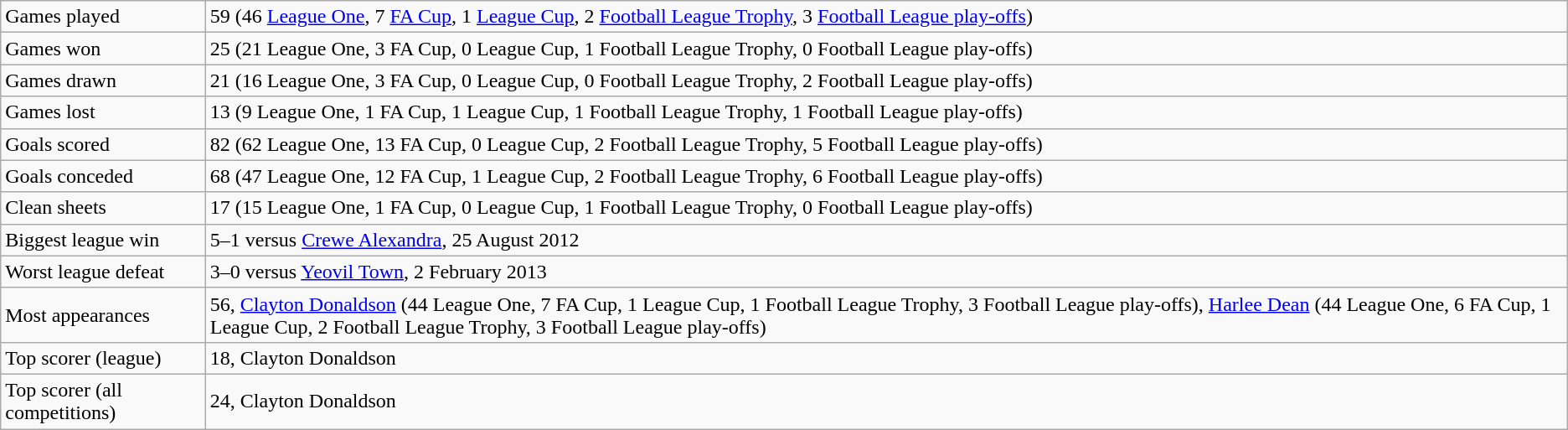<table class="wikitable">
<tr>
<td>Games played</td>
<td>59 (46 <a href='#'>League One</a>, 7 <a href='#'>FA Cup</a>, 1 <a href='#'>League Cup</a>, 2 <a href='#'>Football League Trophy</a>, 3 <a href='#'>Football League play-offs</a>)</td>
</tr>
<tr>
<td>Games won</td>
<td>25 (21 League One, 3 FA Cup, 0 League Cup, 1 Football League Trophy, 0 Football League play-offs)</td>
</tr>
<tr>
<td>Games drawn</td>
<td>21 (16 League One, 3 FA Cup, 0 League Cup, 0 Football League Trophy, 2 Football League play-offs)</td>
</tr>
<tr>
<td>Games lost</td>
<td>13 (9 League One, 1 FA Cup, 1 League Cup, 1 Football League Trophy, 1 Football League play-offs)</td>
</tr>
<tr>
<td>Goals scored</td>
<td>82 (62 League One, 13 FA Cup, 0 League Cup, 2 Football League Trophy, 5 Football League play-offs)</td>
</tr>
<tr>
<td>Goals conceded</td>
<td>68 (47 League One, 12 FA Cup, 1 League Cup, 2 Football League Trophy, 6 Football League play-offs)</td>
</tr>
<tr>
<td>Clean sheets</td>
<td>17 (15 League One, 1 FA Cup, 0 League Cup, 1 Football League Trophy, 0 Football League play-offs)</td>
</tr>
<tr>
<td>Biggest league win</td>
<td>5–1 versus <a href='#'>Crewe Alexandra</a>, 25 August 2012</td>
</tr>
<tr>
<td>Worst league defeat</td>
<td>3–0 versus <a href='#'>Yeovil Town</a>, 2 February 2013</td>
</tr>
<tr>
<td>Most appearances</td>
<td>56, <a href='#'>Clayton Donaldson</a> (44 League One, 7 FA Cup, 1 League Cup, 1 Football League Trophy, 3 Football League play-offs), <a href='#'>Harlee Dean</a> (44 League One, 6 FA Cup, 1 League Cup, 2 Football League Trophy, 3 Football League play-offs)</td>
</tr>
<tr>
<td>Top scorer (league)</td>
<td>18, Clayton Donaldson</td>
</tr>
<tr>
<td>Top scorer (all competitions)</td>
<td>24, Clayton Donaldson</td>
</tr>
</table>
